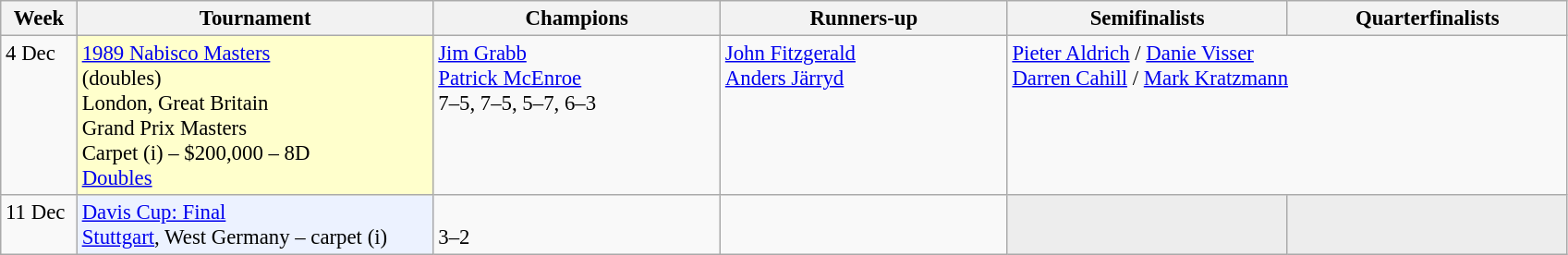<table class=wikitable style=font-size:95%>
<tr>
<th style="width:48px;">Week</th>
<th style="width:250px;">Tournament</th>
<th style="width:200px;">Champions</th>
<th style="width:200px;">Runners-up</th>
<th style="width:195px;">Semifinalists</th>
<th style="width:195px;">Quarterfinalists</th>
</tr>
<tr valign=top>
<td>4 Dec</td>
<td bgcolor="#FFFFCC"><a href='#'>1989 Nabisco Masters</a><br>(doubles) <br> London, Great Britain <br>Grand Prix Masters<br>Carpet (i) – $200,000 – 8D<br><a href='#'>Doubles</a></td>
<td> <a href='#'>Jim Grabb</a> <br>  <a href='#'>Patrick McEnroe</a><br>7–5, 7–5, 5–7, 6–3</td>
<td> <a href='#'>John Fitzgerald</a> <br>  <a href='#'>Anders Järryd</a></td>
<td colspan=2> <a href='#'>Pieter Aldrich</a> /  <a href='#'>Danie Visser</a><br> <a href='#'>Darren Cahill</a> /  <a href='#'>Mark Kratzmann</a></td>
</tr>
<tr valign=top>
<td>11 Dec</td>
<td bgcolor="#ECF2FF"><a href='#'>Davis Cup: Final</a> <br><a href='#'>Stuttgart</a>, West Germany – carpet (i)</td>
<td><br>3–2</td>
<td></td>
<td style="background:#ededed;"></td>
<td style="background:#ededed;"></td>
</tr>
</table>
